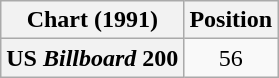<table class="wikitable plainrowheaders" style="text-align:center">
<tr>
<th scope="col">Chart (1991)</th>
<th scope="col">Position</th>
</tr>
<tr>
<th scope="row">US <em>Billboard</em> 200</th>
<td>56</td>
</tr>
</table>
